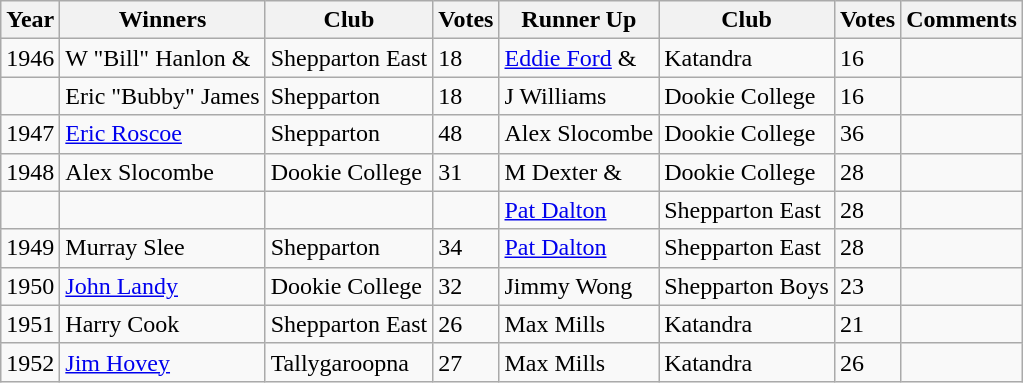<table class="wikitable sortable">
<tr>
<th>Year</th>
<th><span><strong>Winners</strong></span></th>
<th>Club</th>
<th>Votes</th>
<th>Runner Up</th>
<th>Club</th>
<th>Votes</th>
<th>Comments</th>
</tr>
<tr>
<td>1946</td>
<td>W "Bill" Hanlon &</td>
<td>Shepparton East</td>
<td>18</td>
<td><a href='#'>Eddie Ford</a> &</td>
<td>Katandra</td>
<td>16</td>
<td></td>
</tr>
<tr>
<td></td>
<td>Eric "Bubby" James</td>
<td>Shepparton</td>
<td>18</td>
<td>J Williams</td>
<td>Dookie College</td>
<td>16</td>
<td></td>
</tr>
<tr>
<td>1947</td>
<td><a href='#'>Eric Roscoe</a></td>
<td>Shepparton</td>
<td>48</td>
<td>Alex Slocombe</td>
<td>Dookie College</td>
<td>36</td>
<td></td>
</tr>
<tr>
<td>1948</td>
<td>Alex Slocombe</td>
<td>Dookie College</td>
<td>31</td>
<td>M Dexter &</td>
<td>Dookie College</td>
<td>28</td>
<td></td>
</tr>
<tr>
<td></td>
<td></td>
<td></td>
<td></td>
<td><a href='#'>Pat Dalton</a></td>
<td>Shepparton East</td>
<td>28</td>
<td></td>
</tr>
<tr>
<td>1949</td>
<td>Murray Slee</td>
<td>Shepparton</td>
<td>34</td>
<td><a href='#'>Pat Dalton</a></td>
<td>Shepparton East</td>
<td>28</td>
<td></td>
</tr>
<tr>
<td>1950</td>
<td><a href='#'>John Landy</a></td>
<td>Dookie College</td>
<td>32</td>
<td>Jimmy Wong</td>
<td>Shepparton Boys</td>
<td>23</td>
<td></td>
</tr>
<tr>
<td>1951</td>
<td>Harry Cook</td>
<td>Shepparton East</td>
<td>26</td>
<td>Max Mills</td>
<td>Katandra</td>
<td>21</td>
<td></td>
</tr>
<tr>
<td>1952</td>
<td><a href='#'>Jim Hovey</a></td>
<td>Tallygaroopna</td>
<td>27</td>
<td>Max Mills</td>
<td>Katandra</td>
<td>26</td>
<td></td>
</tr>
</table>
